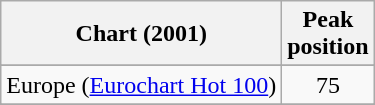<table class="wikitable sortable plainrowheaders" border="1">
<tr>
<th scope="col">Chart (2001)</th>
<th scope="col">Peak<br>position</th>
</tr>
<tr>
</tr>
<tr>
</tr>
<tr>
<td>Europe (<a href='#'>Eurochart Hot 100</a>)</td>
<td align="center">75</td>
</tr>
<tr>
</tr>
<tr>
</tr>
<tr>
</tr>
<tr>
</tr>
</table>
